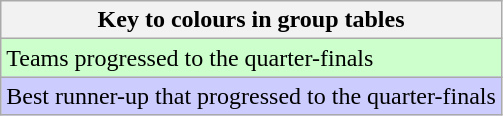<table class="wikitable">
<tr>
<th>Key to colours in group tables</th>
</tr>
<tr bgcolor=#ccffcc>
<td>Teams progressed to the quarter-finals</td>
</tr>
<tr bgcolor=#ccccff>
<td>Best runner-up that progressed to the quarter-finals</td>
</tr>
</table>
